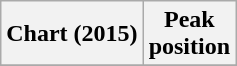<table class="wikitable sortable plainrowheaders" style="text-align:left;">
<tr>
<th scope="col">Chart (2015)</th>
<th scope="col">Peak<br>position</th>
</tr>
<tr>
</tr>
</table>
